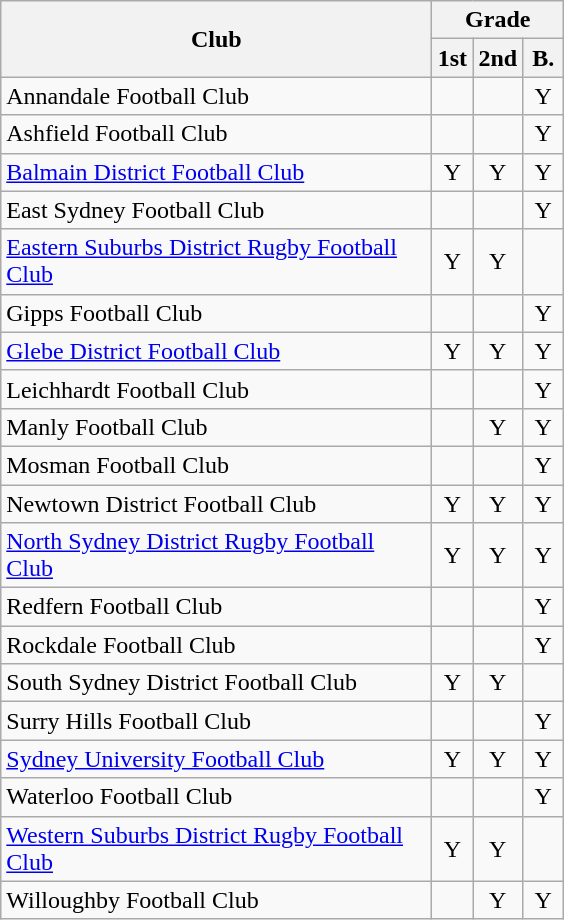<table class="wikitable sortable mw-collapsible" style="text-align:center;">
<tr>
<th width="280" rowspan="2">Club</th>
<th colspan="3">Grade</th>
</tr>
<tr>
<th width="20" abbr="First">1st</th>
<th width="20" abbr="Second">2nd</th>
<th width="20" abbr="Boroughs">B.</th>
</tr>
<tr>
<td style="text-align:left;">Annandale Football Club</td>
<td></td>
<td></td>
<td>Y</td>
</tr>
<tr>
<td style="text-align:left;"> Ashfield Football Club</td>
<td></td>
<td></td>
<td>Y</td>
</tr>
<tr>
<td style="text-align:left;"> <a href='#'>Balmain District Football Club</a></td>
<td>Y</td>
<td>Y</td>
<td>Y</td>
</tr>
<tr>
<td style="text-align:left;"> East Sydney Football Club</td>
<td></td>
<td></td>
<td>Y</td>
</tr>
<tr>
<td style="text-align:left;"> <a href='#'>Eastern Suburbs District Rugby Football Club</a></td>
<td>Y</td>
<td>Y</td>
<td></td>
</tr>
<tr>
<td style="text-align:left;">Gipps Football Club</td>
<td></td>
<td></td>
<td>Y</td>
</tr>
<tr>
<td style="text-align:left;"> <a href='#'>Glebe District Football Club</a></td>
<td>Y</td>
<td>Y</td>
<td>Y</td>
</tr>
<tr>
<td style="text-align:left;">Leichhardt Football Club</td>
<td></td>
<td></td>
<td>Y</td>
</tr>
<tr>
<td style="text-align:left;">Manly Football Club</td>
<td></td>
<td>Y</td>
<td>Y</td>
</tr>
<tr>
<td style="text-align:left;"> Mosman Football Club</td>
<td></td>
<td></td>
<td>Y</td>
</tr>
<tr>
<td style="text-align:left;"> Newtown District Football Club</td>
<td>Y</td>
<td>Y</td>
<td>Y</td>
</tr>
<tr>
<td style="text-align:left;"> <a href='#'>North Sydney District Rugby Football Club</a></td>
<td>Y</td>
<td>Y</td>
<td>Y</td>
</tr>
<tr>
<td style="text-align:left;"> Redfern Football Club</td>
<td></td>
<td></td>
<td>Y</td>
</tr>
<tr>
<td style="text-align:left;">Rockdale Football Club</td>
<td></td>
<td></td>
<td>Y</td>
</tr>
<tr>
<td style="text-align:left;"> South Sydney District Football Club</td>
<td>Y</td>
<td>Y</td>
<td></td>
</tr>
<tr>
<td style="text-align:left;">Surry Hills Football Club</td>
<td></td>
<td></td>
<td>Y</td>
</tr>
<tr>
<td style="text-align:left;"> <a href='#'>Sydney University Football Club</a></td>
<td>Y</td>
<td>Y</td>
<td>Y</td>
</tr>
<tr>
<td style="text-align:left;">Waterloo Football Club</td>
<td></td>
<td></td>
<td>Y</td>
</tr>
<tr>
<td style="text-align:left;"> <a href='#'>Western Suburbs District Rugby Football Club</a></td>
<td>Y</td>
<td>Y</td>
<td></td>
</tr>
<tr>
<td style="text-align:left;">Willoughby Football Club</td>
<td></td>
<td>Y</td>
<td>Y</td>
</tr>
</table>
